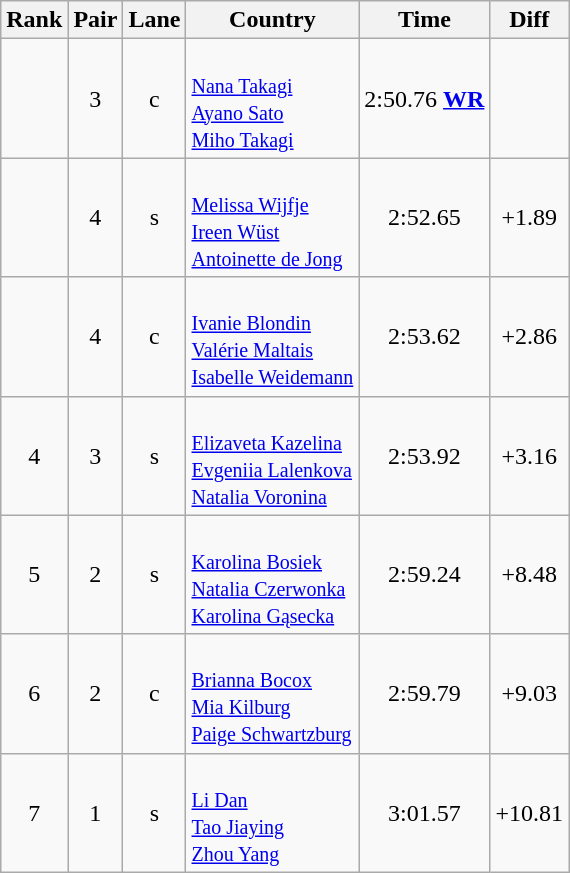<table class="wikitable sortable" style="text-align:center">
<tr>
<th>Rank</th>
<th>Pair</th>
<th>Lane</th>
<th>Country</th>
<th>Time</th>
<th>Diff</th>
</tr>
<tr>
<td></td>
<td>3</td>
<td>c</td>
<td align=left><br><small><a href='#'>Nana Takagi</a><br><a href='#'>Ayano Sato</a><br><a href='#'>Miho Takagi</a></small></td>
<td>2:50.76 <strong><a href='#'>WR</a></strong></td>
<td></td>
</tr>
<tr>
<td></td>
<td>4</td>
<td>s</td>
<td align=left><br><small><a href='#'>Melissa Wijfje</a><br><a href='#'>Ireen Wüst</a><br><a href='#'>Antoinette de Jong</a></small></td>
<td>2:52.65</td>
<td>+1.89</td>
</tr>
<tr>
<td></td>
<td>4</td>
<td>c</td>
<td align=left><br><small><a href='#'>Ivanie Blondin</a><br><a href='#'>Valérie Maltais</a><br><a href='#'>Isabelle Weidemann</a></small></td>
<td>2:53.62</td>
<td>+2.86</td>
</tr>
<tr>
<td>4</td>
<td>3</td>
<td>s</td>
<td align=left><br><small><a href='#'>Elizaveta Kazelina</a><br><a href='#'>Evgeniia Lalenkova</a><br><a href='#'>Natalia Voronina</a></small></td>
<td>2:53.92</td>
<td>+3.16</td>
</tr>
<tr>
<td>5</td>
<td>2</td>
<td>s</td>
<td align=left><br><small><a href='#'>Karolina Bosiek</a><br><a href='#'>Natalia Czerwonka</a><br><a href='#'>Karolina Gąsecka</a></small></td>
<td>2:59.24</td>
<td>+8.48</td>
</tr>
<tr>
<td>6</td>
<td>2</td>
<td>c</td>
<td align=left><br><small><a href='#'>Brianna Bocox</a><br><a href='#'>Mia Kilburg</a><br><a href='#'>Paige Schwartzburg</a></small></td>
<td>2:59.79</td>
<td>+9.03</td>
</tr>
<tr>
<td>7</td>
<td>1</td>
<td>s</td>
<td align=left><br><small><a href='#'>Li Dan</a><br><a href='#'>Tao Jiaying</a><br><a href='#'>Zhou Yang</a></small></td>
<td>3:01.57</td>
<td>+10.81</td>
</tr>
</table>
